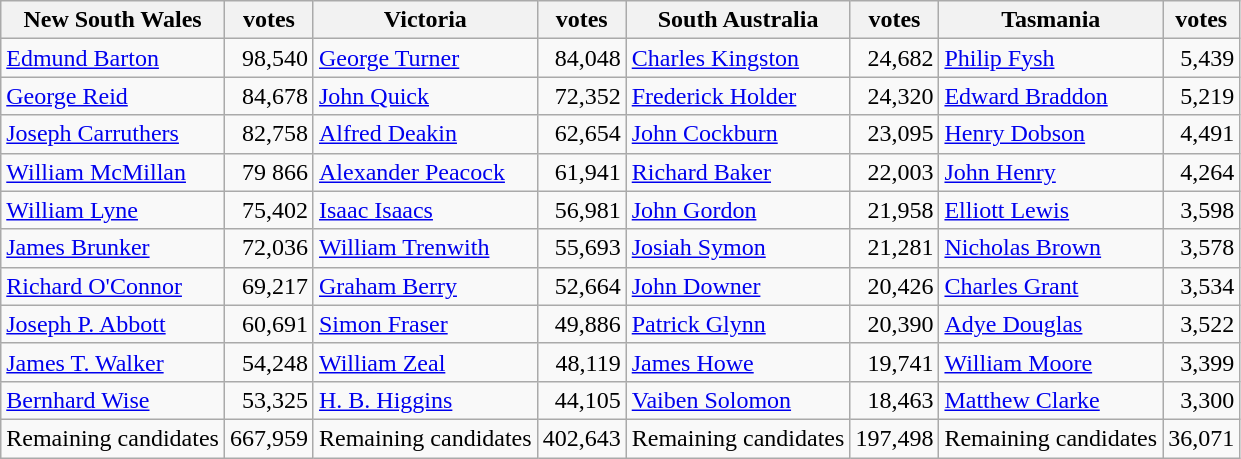<table class=wikitable style=text-align:right>
<tr>
<th>New South Wales</th>
<th>votes</th>
<th>Victoria</th>
<th>votes</th>
<th>South Australia</th>
<th>votes</th>
<th>Tasmania</th>
<th>votes</th>
</tr>
<tr>
<td align=left><a href='#'>Edmund Barton</a></td>
<td>98,540</td>
<td align=left><a href='#'>George Turner</a></td>
<td>84,048</td>
<td align=left><a href='#'>Charles Kingston</a></td>
<td>24,682</td>
<td align=left><a href='#'>Philip Fysh</a></td>
<td>5,439</td>
</tr>
<tr>
<td align=left><a href='#'>George Reid</a></td>
<td>84,678</td>
<td align=left><a href='#'>John Quick</a></td>
<td>72,352</td>
<td align=left><a href='#'>Frederick Holder</a></td>
<td>24,320</td>
<td align=left><a href='#'>Edward Braddon</a></td>
<td>5,219</td>
</tr>
<tr>
<td align=left><a href='#'>Joseph Carruthers</a></td>
<td>82,758</td>
<td align=left><a href='#'>Alfred Deakin</a></td>
<td>62,654</td>
<td align=left><a href='#'>John Cockburn</a></td>
<td>23,095</td>
<td align=left><a href='#'>Henry Dobson</a></td>
<td>4,491</td>
</tr>
<tr>
<td align=left><a href='#'>William McMillan</a></td>
<td>79 866</td>
<td align=left><a href='#'>Alexander Peacock</a></td>
<td>61,941</td>
<td align=left><a href='#'>Richard Baker</a></td>
<td>22,003</td>
<td align=left><a href='#'>John Henry</a></td>
<td>4,264</td>
</tr>
<tr>
<td align=left><a href='#'>William Lyne</a></td>
<td>75,402</td>
<td align=left><a href='#'>Isaac Isaacs</a></td>
<td>56,981</td>
<td align=left><a href='#'>John Gordon</a></td>
<td>21,958</td>
<td align=left><a href='#'>Elliott Lewis</a></td>
<td>3,598</td>
</tr>
<tr>
<td align=left><a href='#'>James Brunker</a></td>
<td>72,036</td>
<td align=left><a href='#'>William Trenwith</a></td>
<td>55,693</td>
<td align=left><a href='#'>Josiah Symon</a></td>
<td>21,281</td>
<td align=left><a href='#'>Nicholas Brown</a></td>
<td>3,578</td>
</tr>
<tr>
<td align=left><a href='#'>Richard O'Connor</a></td>
<td>69,217</td>
<td align=left><a href='#'>Graham Berry</a></td>
<td>52,664</td>
<td align=left><a href='#'>John Downer</a></td>
<td>20,426</td>
<td align=left><a href='#'>Charles Grant</a></td>
<td>3,534</td>
</tr>
<tr>
<td align=left><a href='#'>Joseph P. Abbott</a></td>
<td>60,691</td>
<td align=left><a href='#'>Simon Fraser</a></td>
<td>49,886</td>
<td align=left><a href='#'>Patrick Glynn</a></td>
<td>20,390</td>
<td align=left><a href='#'>Adye Douglas</a></td>
<td>3,522</td>
</tr>
<tr>
<td align=left><a href='#'>James T. Walker</a></td>
<td>54,248</td>
<td align=left><a href='#'>William Zeal</a></td>
<td>48,119</td>
<td align=left><a href='#'>James Howe</a></td>
<td>19,741</td>
<td align=left><a href='#'>William Moore</a></td>
<td>3,399</td>
</tr>
<tr>
<td align=left><a href='#'>Bernhard Wise</a></td>
<td>53,325</td>
<td align=left><a href='#'>H. B. Higgins</a></td>
<td>44,105</td>
<td align=left><a href='#'>Vaiben Solomon</a></td>
<td>18,463</td>
<td align=left><a href='#'>Matthew Clarke</a></td>
<td>3,300</td>
</tr>
<tr>
<td align=left>Remaining candidates</td>
<td>667,959</td>
<td align=left>Remaining candidates</td>
<td>402,643</td>
<td align=left>Remaining candidates</td>
<td>197,498</td>
<td align=left>Remaining candidates</td>
<td>36,071</td>
</tr>
</table>
